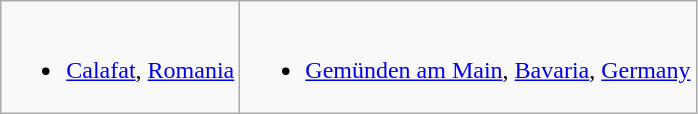<table class="wikitable">
<tr valign="top">
<td><br><ul><li> <a href='#'>Calafat</a>, <a href='#'>Romania</a></li></ul></td>
<td><br><ul><li> <a href='#'>Gemünden am Main</a>, <a href='#'>Bavaria</a>, <a href='#'>Germany</a></li></ul></td>
</tr>
</table>
